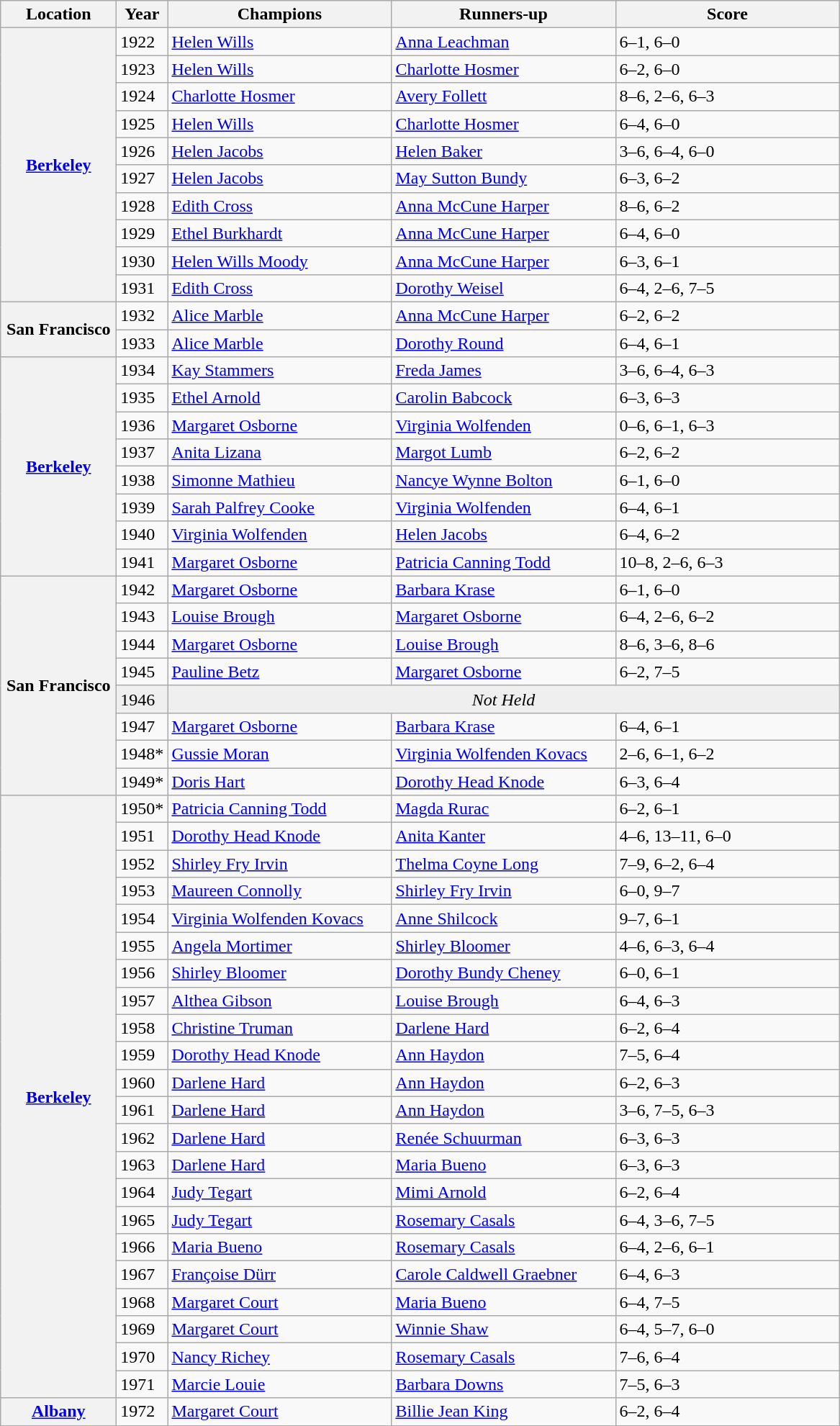<table class=wikitable>
<tr>
<th style="width:100px">Location</th>
<th style="width:40px">Year</th>
<th style="width:200px">Champions</th>
<th style="width:200px">Runners-up</th>
<th style="width:200px" class="unsortable">Score</th>
</tr>
<tr>
<th rowspan=10 bgcolor=ededed><a href='#'>Berkeley</a></th>
<td>1922</td>
<td> <a href='#'>Helen Wills</a></td>
<td> <a href='#'>Anna Leachman</a></td>
<td>6–1, 6–0</td>
</tr>
<tr>
<td>1923</td>
<td> <a href='#'>Helen Wills</a></td>
<td> <a href='#'>Charlotte Hosmer</a></td>
<td>6–2, 6–0 </td>
</tr>
<tr>
<td>1924</td>
<td> <a href='#'>Charlotte Hosmer</a></td>
<td> <a href='#'>Avery Follett</a></td>
<td>8–6, 2–6, 6–3</td>
</tr>
<tr>
<td>1925</td>
<td> <a href='#'>Helen Wills</a></td>
<td> <a href='#'>Charlotte Hosmer</a></td>
<td>6–4, 6–0</td>
</tr>
<tr>
<td>1926</td>
<td> <a href='#'>Helen Jacobs</a></td>
<td> <a href='#'>Helen Baker</a></td>
<td>3–6, 6–4, 6–0</td>
</tr>
<tr>
<td>1927</td>
<td> <a href='#'>Helen Jacobs</a></td>
<td> <a href='#'>May Sutton Bundy</a></td>
<td>6–3, 6–2</td>
</tr>
<tr>
<td>1928</td>
<td> <a href='#'>Edith Cross</a></td>
<td> <a href='#'>Anna McCune Harper</a></td>
<td>8–6, 6–2</td>
</tr>
<tr>
<td>1929</td>
<td> <a href='#'>Ethel Burkhardt</a></td>
<td> <a href='#'>Anna McCune Harper</a></td>
<td>6–4, 6–0</td>
</tr>
<tr>
<td>1930</td>
<td> <a href='#'>Helen Wills Moody</a></td>
<td> <a href='#'>Anna McCune Harper</a></td>
<td>6–3, 6–1</td>
</tr>
<tr>
<td>1931</td>
<td> <a href='#'>Edith Cross</a></td>
<td> <a href='#'>Dorothy Weisel</a></td>
<td>6–4, 2–6, 7–5</td>
</tr>
<tr>
<th rowspan=2 bgcolor=ededed>San Francisco</th>
<td>1932</td>
<td> <a href='#'>Alice Marble</a></td>
<td> <a href='#'>Anna McCune Harper</a></td>
<td>6–2, 6–2</td>
</tr>
<tr>
<td>1933</td>
<td> <a href='#'>Alice Marble</a></td>
<td> <a href='#'>Dorothy Round</a></td>
<td>6–4, 6–1</td>
</tr>
<tr>
<th rowspan=8 bgcolor=ededed><a href='#'>Berkeley</a></th>
<td>1934</td>
<td> <a href='#'>Kay Stammers</a></td>
<td> <a href='#'>Freda James</a></td>
<td>3–6, 6–4, 6–3</td>
</tr>
<tr>
<td>1935</td>
<td> <a href='#'>Ethel Arnold</a></td>
<td> <a href='#'>Carolin Babcock</a></td>
<td>6–3, 6–3</td>
</tr>
<tr>
<td>1936</td>
<td> <a href='#'>Margaret Osborne</a></td>
<td> <a href='#'>Virginia Wolfenden</a></td>
<td>0–6, 6–1, 6–3</td>
</tr>
<tr>
<td>1937</td>
<td> <a href='#'>Anita Lizana</a></td>
<td> <a href='#'>Margot Lumb</a></td>
<td>6–2, 6–2</td>
</tr>
<tr>
<td>1938</td>
<td> <a href='#'>Simonne Mathieu</a></td>
<td> <a href='#'>Nancye Wynne Bolton</a></td>
<td>6–1, 6–0</td>
</tr>
<tr>
<td>1939</td>
<td> <a href='#'>Sarah Palfrey Cooke</a></td>
<td> <a href='#'>Virginia Wolfenden</a></td>
<td>6–4, 6–1</td>
</tr>
<tr>
<td>1940</td>
<td> <a href='#'>Virginia Wolfenden</a></td>
<td> <a href='#'>Helen Jacobs</a></td>
<td>6–4, 6–2</td>
</tr>
<tr>
<td>1941</td>
<td> <a href='#'>Margaret Osborne</a></td>
<td> <a href='#'>Patricia Canning Todd</a></td>
<td>10–8, 2–6, 6–3</td>
</tr>
<tr>
<th rowspan=8 bgcolor=ededed>San Francisco</th>
<td>1942</td>
<td> <a href='#'>Margaret Osborne</a></td>
<td> <a href='#'>Barbara Krase</a></td>
<td>6–1, 6–0</td>
</tr>
<tr>
<td>1943</td>
<td> <a href='#'>Louise Brough</a></td>
<td> <a href='#'>Margaret Osborne</a></td>
<td>6–4, 2–6, 6–2</td>
</tr>
<tr>
<td>1944</td>
<td> <a href='#'>Margaret Osborne</a></td>
<td> <a href='#'>Louise Brough</a></td>
<td>8–6, 3–6, 8–6</td>
</tr>
<tr>
<td>1945</td>
<td> <a href='#'>Pauline Betz</a></td>
<td> <a href='#'>Margaret Osborne</a></td>
<td>6–2, 7–5</td>
</tr>
<tr>
<td bgcolor=efefef>1946</td>
<td colspan=3 align=center bgcolor=efefef><em>Not Held</em></td>
</tr>
<tr>
<td>1947</td>
<td> <a href='#'>Margaret Osborne</a></td>
<td> <a href='#'>Barbara Krase</a></td>
<td>6–4, 6–1</td>
</tr>
<tr>
<td>1948*</td>
<td> <a href='#'>Gussie Moran</a></td>
<td> <a href='#'>Virginia Wolfenden Kovacs</a></td>
<td>2–6, 6–1, 6–2</td>
</tr>
<tr>
<td>1949*</td>
<td> <a href='#'>Doris Hart</a></td>
<td> <a href='#'>Dorothy Head Knode</a></td>
<td>6–3, 6–4</td>
</tr>
<tr>
<th rowspan=22 bgcolor=ededed><a href='#'>Berkeley</a></th>
<td>1950*</td>
<td> <a href='#'>Patricia Canning Todd</a></td>
<td> <a href='#'>Magda Rurac</a></td>
<td>6–2, 6–1</td>
</tr>
<tr>
<td>1951</td>
<td> <a href='#'>Dorothy Head Knode</a></td>
<td> <a href='#'>Anita Kanter</a></td>
<td>4–6, 13–11, 6–0</td>
</tr>
<tr>
<td>1952</td>
<td> <a href='#'>Shirley Fry Irvin</a></td>
<td> <a href='#'>Thelma Coyne Long</a></td>
<td>7–9, 6–2, 6–4</td>
</tr>
<tr>
<td>1953</td>
<td> <a href='#'>Maureen Connolly</a></td>
<td> <a href='#'>Shirley Fry Irvin</a></td>
<td>6–0, 9–7</td>
</tr>
<tr>
<td>1954</td>
<td> <a href='#'>Virginia Wolfenden Kovacs</a></td>
<td> <a href='#'>Anne Shilcock</a></td>
<td>9–7, 6–1</td>
</tr>
<tr>
<td>1955</td>
<td> <a href='#'>Angela Mortimer</a></td>
<td> <a href='#'>Shirley Bloomer</a></td>
<td>4–6, 6–3, 6–4</td>
</tr>
<tr>
<td>1956</td>
<td> <a href='#'>Shirley Bloomer</a></td>
<td> <a href='#'>Dorothy Bundy Cheney</a></td>
<td>6–0, 6–1</td>
</tr>
<tr>
<td>1957</td>
<td> <a href='#'>Althea Gibson</a></td>
<td> <a href='#'>Louise Brough</a></td>
<td>6–4, 6–3</td>
</tr>
<tr>
<td>1958</td>
<td> <a href='#'>Christine Truman</a></td>
<td> <a href='#'>Darlene Hard</a></td>
<td>6–2, 6–4</td>
</tr>
<tr>
<td>1959</td>
<td> <a href='#'>Dorothy Head Knode</a></td>
<td> <a href='#'>Ann Haydon</a></td>
<td>7–5, 6–4</td>
</tr>
<tr>
<td>1960</td>
<td> <a href='#'>Darlene Hard</a></td>
<td> <a href='#'>Ann Haydon</a></td>
<td>6–2, 6–3</td>
</tr>
<tr>
<td>1961</td>
<td> <a href='#'>Darlene Hard</a></td>
<td> <a href='#'>Ann Haydon</a></td>
<td>3–6, 7–5, 6–3</td>
</tr>
<tr>
<td>1962</td>
<td> <a href='#'>Darlene Hard</a></td>
<td> <a href='#'>Renée Schuurman</a></td>
<td>6–3, 6–3</td>
</tr>
<tr>
<td>1963</td>
<td> <a href='#'>Darlene Hard</a></td>
<td> <a href='#'>Maria Bueno</a></td>
<td>6–3, 6–3</td>
</tr>
<tr>
<td>1964</td>
<td> <a href='#'>Judy Tegart</a></td>
<td> <a href='#'>Mimi Arnold</a></td>
<td>6–2, 6–4</td>
</tr>
<tr>
<td>1965</td>
<td> <a href='#'>Judy Tegart</a></td>
<td> <a href='#'>Rosemary Casals</a></td>
<td>6–4, 3–6, 7–5</td>
</tr>
<tr>
<td>1966</td>
<td> <a href='#'>Maria Bueno</a></td>
<td> <a href='#'>Rosemary Casals</a></td>
<td>6–4, 2–6, 6–1</td>
</tr>
<tr>
<td>1967</td>
<td> <a href='#'>Françoise Dürr</a></td>
<td> <a href='#'>Carole Caldwell Graebner</a></td>
<td>6–4, 6–3</td>
</tr>
<tr>
<td>1968</td>
<td> <a href='#'>Margaret Court</a></td>
<td> <a href='#'>Maria Bueno</a></td>
<td>6–4, 7–5</td>
</tr>
<tr>
<td>1969</td>
<td> <a href='#'>Margaret Court</a></td>
<td> <a href='#'>Winnie Shaw</a></td>
<td>6–4, 5–7, 6–0</td>
</tr>
<tr>
<td>1970</td>
<td> <a href='#'>Nancy Richey</a></td>
<td> <a href='#'>Rosemary Casals</a></td>
<td>7–6, 6–4</td>
</tr>
<tr>
<td>1971</td>
<td> <a href='#'>Marcie Louie</a></td>
<td> <a href='#'>Barbara Downs</a></td>
<td>7–5, 6–3</td>
</tr>
<tr>
<th bgcolor=ededed><a href='#'>Albany</a></th>
<td>1972</td>
<td> <a href='#'>Margaret Court</a></td>
<td> <a href='#'>Billie Jean King</a></td>
<td>6–2, 6–4</td>
</tr>
</table>
